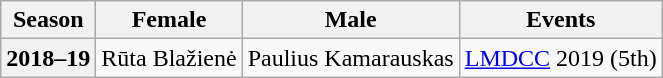<table class="wikitable">
<tr>
<th scope="col">Season</th>
<th scope="col">Female</th>
<th scope="col">Male</th>
<th scope="col">Events</th>
</tr>
<tr>
<th scope="row">2018–19</th>
<td>Rūta Blažienė</td>
<td>Paulius Kamarauskas</td>
<td><a href='#'>LMDCC</a> 2019 (5th)</td>
</tr>
</table>
